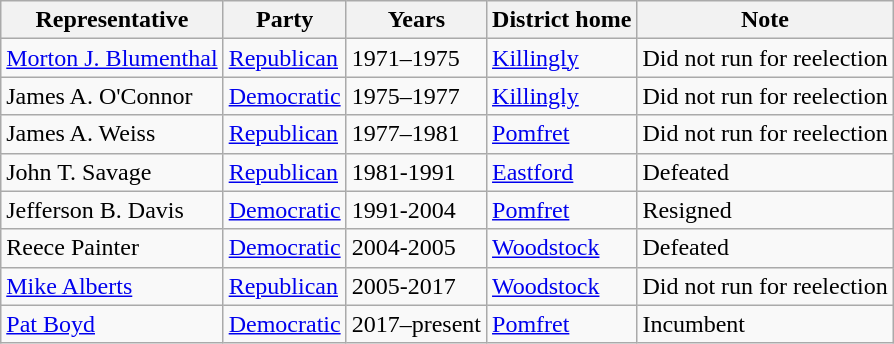<table class=wikitable>
<tr valign=bottom>
<th>Representative</th>
<th>Party</th>
<th>Years</th>
<th>District home</th>
<th>Note</th>
</tr>
<tr>
<td><a href='#'>Morton J. Blumenthal</a></td>
<td><a href='#'>Republican</a></td>
<td>1971–1975</td>
<td><a href='#'>Killingly</a></td>
<td>Did not run for reelection</td>
</tr>
<tr>
<td>James A. O'Connor</td>
<td><a href='#'>Democratic</a></td>
<td>1975–1977</td>
<td><a href='#'>Killingly</a></td>
<td>Did not run for reelection</td>
</tr>
<tr>
<td>James A. Weiss</td>
<td><a href='#'>Republican</a></td>
<td>1977–1981</td>
<td><a href='#'>Pomfret</a></td>
<td>Did not run for reelection</td>
</tr>
<tr>
<td>John T. Savage</td>
<td><a href='#'>Republican</a></td>
<td>1981-1991</td>
<td><a href='#'>Eastford</a></td>
<td>Defeated</td>
</tr>
<tr>
<td>Jefferson B. Davis</td>
<td><a href='#'>Democratic</a></td>
<td>1991-2004</td>
<td><a href='#'>Pomfret</a></td>
<td>Resigned</td>
</tr>
<tr>
<td>Reece Painter</td>
<td><a href='#'>Democratic</a></td>
<td>2004-2005</td>
<td><a href='#'>Woodstock</a></td>
<td>Defeated</td>
</tr>
<tr>
<td><a href='#'>Mike Alberts</a></td>
<td><a href='#'>Republican</a></td>
<td>2005-2017</td>
<td><a href='#'>Woodstock</a></td>
<td>Did not run for reelection</td>
</tr>
<tr>
<td><a href='#'>Pat Boyd</a></td>
<td><a href='#'>Democratic</a></td>
<td>2017–present</td>
<td><a href='#'>Pomfret</a></td>
<td>Incumbent</td>
</tr>
</table>
